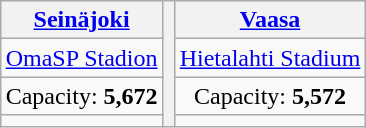<table class="wikitable" style="text-align:center;margin:1em auto;">
<tr>
<th><a href='#'>Seinäjoki</a></th>
<th rowspan=4 text-align="center"></th>
<th><a href='#'>Vaasa</a></th>
</tr>
<tr>
<td><a href='#'>OmaSP Stadion</a></td>
<td><a href='#'>Hietalahti Stadium</a></td>
</tr>
<tr>
<td>Capacity: <strong>5,672</strong></td>
<td>Capacity: <strong>5,572</strong></td>
</tr>
<tr>
<td></td>
<td></td>
</tr>
</table>
